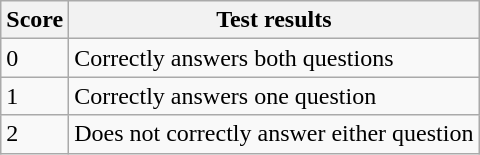<table class="wikitable">
<tr>
<th>Score</th>
<th>Test results</th>
</tr>
<tr>
<td>0</td>
<td>Correctly answers both questions</td>
</tr>
<tr>
<td>1</td>
<td>Correctly answers one question</td>
</tr>
<tr>
<td>2</td>
<td>Does not correctly answer either question</td>
</tr>
</table>
